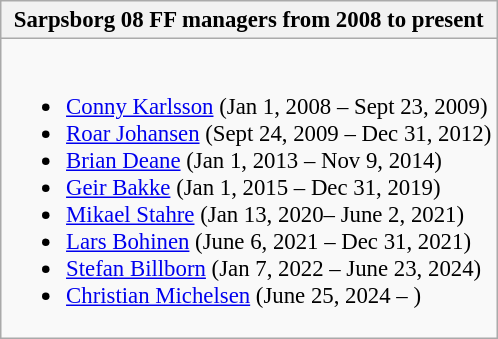<table class="wikitable centre" style="font-size:95%">
<tr>
<th scope=col colspan=1 align=center>Sarpsborg 08 FF managers from 2008 to present</th>
</tr>
<tr style="vertical-align: top;">
<td><br><ul><li> <a href='#'>Conny Karlsson</a> (Jan 1, 2008 – Sept 23, 2009)</li><li> <a href='#'>Roar Johansen</a> (Sept 24, 2009 – Dec 31, 2012)</li><li> <a href='#'>Brian Deane</a> (Jan 1, 2013 – Nov 9, 2014)</li><li> <a href='#'>Geir Bakke</a> (Jan 1, 2015 – Dec 31, 2019)</li><li> <a href='#'>Mikael Stahre</a> (Jan 13, 2020– June 2, 2021)</li><li> <a href='#'>Lars Bohinen</a> (June 6, 2021 – Dec 31, 2021)</li><li> <a href='#'>Stefan Billborn</a> (Jan 7, 2022 – June 23, 2024)</li><li> <a href='#'>Christian Michelsen</a> (June 25, 2024 – )</li></ul></td>
</tr>
</table>
